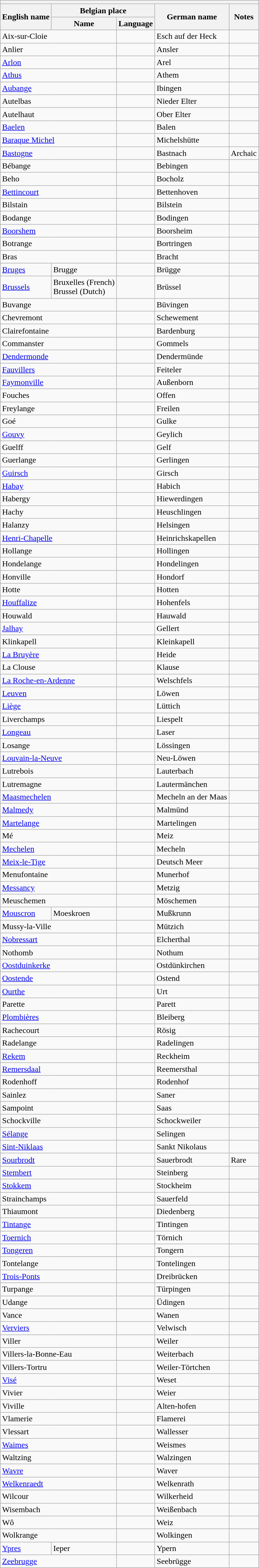<table class="wikitable sortable">
<tr>
<th colspan="5"></th>
</tr>
<tr>
<th rowspan="2">English name</th>
<th colspan="2">Belgian place</th>
<th rowspan="2">German name</th>
<th rowspan="2">Notes</th>
</tr>
<tr>
<th>Name</th>
<th>Language</th>
</tr>
<tr>
<td colspan="2">Aix-sur-Cloie</td>
<td></td>
<td>Esch auf der Heck</td>
<td></td>
</tr>
<tr>
<td colspan="2">Anlier</td>
<td></td>
<td>Ansler</td>
<td></td>
</tr>
<tr>
<td colspan="2"><a href='#'>Arlon</a></td>
<td></td>
<td>Arel</td>
<td></td>
</tr>
<tr>
<td colspan="2"><a href='#'>Athus</a></td>
<td></td>
<td>Athem</td>
<td></td>
</tr>
<tr>
<td colspan="2"><a href='#'>Aubange</a></td>
<td></td>
<td>Ibingen</td>
<td></td>
</tr>
<tr>
<td colspan="2">Autelbas</td>
<td></td>
<td>Nieder Elter</td>
<td></td>
</tr>
<tr>
<td colspan="2">Autelhaut</td>
<td></td>
<td>Ober Elter</td>
<td></td>
</tr>
<tr>
<td colspan="2"><a href='#'>Baelen</a></td>
<td></td>
<td>Balen</td>
<td></td>
</tr>
<tr>
<td colspan="2"><a href='#'>Baraque Michel</a></td>
<td></td>
<td>Michelshütte</td>
<td></td>
</tr>
<tr>
<td colspan="2"><a href='#'>Bastogne</a></td>
<td></td>
<td>Bastnach</td>
<td>Archaic</td>
</tr>
<tr>
<td colspan="2">Bébange</td>
<td></td>
<td>Bebingen</td>
<td></td>
</tr>
<tr>
<td colspan="2">Beho</td>
<td></td>
<td>Bocholz</td>
<td></td>
</tr>
<tr>
<td colspan="2"><a href='#'>Bettincourt</a></td>
<td></td>
<td>Bettenhoven</td>
<td></td>
</tr>
<tr>
<td colspan="2">Bilstain</td>
<td></td>
<td>Bilstein</td>
<td></td>
</tr>
<tr>
<td colspan="2">Bodange</td>
<td></td>
<td>Bodingen</td>
<td></td>
</tr>
<tr>
<td colspan="2"><a href='#'>Boorshem</a></td>
<td></td>
<td>Boorsheim</td>
<td></td>
</tr>
<tr>
<td colspan="2">Botrange</td>
<td></td>
<td>Bortringen</td>
<td></td>
</tr>
<tr>
<td colspan="2">Bras</td>
<td></td>
<td>Bracht</td>
<td></td>
</tr>
<tr>
<td><a href='#'>Bruges</a></td>
<td>Brugge</td>
<td></td>
<td>Brügge</td>
<td></td>
</tr>
<tr>
<td><a href='#'>Brussels</a></td>
<td>Bruxelles (French)<br>Brussel (Dutch)</td>
<td></td>
<td>Brüssel</td>
<td></td>
</tr>
<tr>
<td colspan="2">Buvange</td>
<td></td>
<td>Büvingen</td>
<td></td>
</tr>
<tr>
<td colspan="2">Chevremont</td>
<td></td>
<td>Schewement</td>
<td></td>
</tr>
<tr>
<td colspan="2">Clairefontaine</td>
<td></td>
<td>Bardenburg</td>
<td></td>
</tr>
<tr>
<td colspan="2">Commanster</td>
<td></td>
<td>Gommels</td>
<td></td>
</tr>
<tr>
<td colspan="2"><a href='#'>Dendermonde</a></td>
<td></td>
<td>Dendermünde</td>
<td></td>
</tr>
<tr>
<td colspan="2"><a href='#'>Fauvillers</a></td>
<td></td>
<td>Feiteler</td>
<td></td>
</tr>
<tr>
<td colspan="2"><a href='#'>Faymonville</a></td>
<td></td>
<td>Außenborn</td>
<td></td>
</tr>
<tr>
<td colspan="2">Fouches</td>
<td></td>
<td>Offen</td>
<td></td>
</tr>
<tr>
<td colspan="2">Freylange</td>
<td></td>
<td>Freilen</td>
<td></td>
</tr>
<tr>
<td colspan="2">Goé</td>
<td></td>
<td>Gulke</td>
<td></td>
</tr>
<tr>
<td colspan="2"><a href='#'>Gouvy</a></td>
<td></td>
<td>Geylich</td>
<td></td>
</tr>
<tr>
<td colspan="2">Guelff</td>
<td></td>
<td>Gelf</td>
<td></td>
</tr>
<tr>
<td colspan="2">Guerlange</td>
<td></td>
<td>Gerlingen</td>
<td></td>
</tr>
<tr>
<td colspan="2"><a href='#'>Guirsch</a></td>
<td></td>
<td>Girsch</td>
<td></td>
</tr>
<tr>
<td colspan="2"><a href='#'>Habay</a></td>
<td></td>
<td>Habich</td>
<td></td>
</tr>
<tr>
<td colspan="2">Habergy</td>
<td></td>
<td>Hiewerdingen</td>
<td></td>
</tr>
<tr>
<td colspan="2">Hachy</td>
<td></td>
<td>Heuschlingen</td>
<td></td>
</tr>
<tr>
<td colspan="2">Halanzy</td>
<td></td>
<td>Helsingen</td>
<td></td>
</tr>
<tr>
<td colspan="2"><a href='#'>Henri-Chapelle</a></td>
<td></td>
<td>Heinrichskapellen</td>
<td></td>
</tr>
<tr>
<td colspan="2">Hollange</td>
<td></td>
<td>Hollingen</td>
<td></td>
</tr>
<tr>
<td colspan="2">Hondelange</td>
<td></td>
<td>Hondelingen</td>
<td></td>
</tr>
<tr>
<td colspan="2">Honville</td>
<td></td>
<td>Hondorf</td>
<td></td>
</tr>
<tr>
<td colspan="2">Hotte</td>
<td></td>
<td>Hotten</td>
<td></td>
</tr>
<tr>
<td colspan="2"><a href='#'>Houffalize</a></td>
<td></td>
<td>Hohenfels</td>
<td></td>
</tr>
<tr>
<td colspan="2">Houwald</td>
<td></td>
<td>Hauwald</td>
<td></td>
</tr>
<tr>
<td colspan="2"><a href='#'>Jalhay</a></td>
<td></td>
<td>Gellert</td>
<td></td>
</tr>
<tr>
<td colspan="2">Klinkapell</td>
<td></td>
<td>Kleinkapell</td>
<td></td>
</tr>
<tr>
<td colspan="2"><a href='#'>La Bruyère</a></td>
<td></td>
<td>Heide</td>
<td></td>
</tr>
<tr>
<td colspan="2">La Clouse</td>
<td></td>
<td>Klause</td>
<td></td>
</tr>
<tr>
<td colspan="2"><a href='#'>La Roche-en-Ardenne</a></td>
<td></td>
<td>Welschfels</td>
<td></td>
</tr>
<tr>
<td colspan="2"><a href='#'>Leuven</a></td>
<td></td>
<td>Löwen</td>
<td></td>
</tr>
<tr>
<td colspan="2"><a href='#'>Liège</a></td>
<td></td>
<td>Lüttich</td>
<td></td>
</tr>
<tr>
<td colspan="2">Liverchamps</td>
<td></td>
<td>Liespelt</td>
<td></td>
</tr>
<tr>
<td colspan="2"><a href='#'>Longeau</a></td>
<td></td>
<td>Laser</td>
<td></td>
</tr>
<tr>
<td colspan="2">Losange</td>
<td></td>
<td>Lössingen</td>
<td></td>
</tr>
<tr>
<td colspan="2"><a href='#'>Louvain-la-Neuve</a></td>
<td></td>
<td>Neu-Löwen</td>
<td></td>
</tr>
<tr>
<td colspan="2">Lutrebois</td>
<td></td>
<td>Lauterbach</td>
<td></td>
</tr>
<tr>
<td colspan="2">Lutremagne</td>
<td></td>
<td>Lautermänchen</td>
<td></td>
</tr>
<tr>
<td colspan="2"><a href='#'>Maasmechelen</a></td>
<td></td>
<td>Mecheln an der Maas</td>
<td></td>
</tr>
<tr>
<td colspan="2"><a href='#'>Malmedy</a></td>
<td></td>
<td>Malmünd</td>
<td></td>
</tr>
<tr>
<td colspan="2"><a href='#'>Martelange</a></td>
<td></td>
<td>Martelingen</td>
<td></td>
</tr>
<tr>
<td colspan="2">Mé</td>
<td></td>
<td>Meiz</td>
<td></td>
</tr>
<tr>
<td colspan="2"><a href='#'>Mechelen</a></td>
<td></td>
<td>Mecheln</td>
<td></td>
</tr>
<tr>
<td colspan="2"><a href='#'>Meix-le-Tige</a></td>
<td></td>
<td>Deutsch Meer</td>
<td></td>
</tr>
<tr>
<td colspan="2">Menufontaine</td>
<td></td>
<td>Munerhof</td>
<td></td>
</tr>
<tr>
<td colspan="2"><a href='#'>Messancy</a></td>
<td></td>
<td>Metzig</td>
<td></td>
</tr>
<tr>
<td colspan="2">Meuschemen</td>
<td></td>
<td>Möschemen</td>
<td></td>
</tr>
<tr>
<td><a href='#'>Mouscron</a></td>
<td>Moeskroen</td>
<td></td>
<td>Mußkrunn</td>
<td></td>
</tr>
<tr>
<td colspan="2">Mussy-la-Ville</td>
<td></td>
<td>Mützich</td>
<td></td>
</tr>
<tr>
<td colspan="2"><a href='#'>Nobressart</a></td>
<td></td>
<td>Elcherthal</td>
<td></td>
</tr>
<tr>
<td colspan="2">Nothomb</td>
<td></td>
<td>Nothum</td>
<td></td>
</tr>
<tr>
<td colspan="2"><a href='#'>Oostduinkerke</a></td>
<td></td>
<td>Ostdünkirchen</td>
<td></td>
</tr>
<tr>
<td colspan="2"><a href='#'>Oostende</a></td>
<td></td>
<td>Ostend</td>
<td></td>
</tr>
<tr>
<td colspan="2"><a href='#'>Ourthe</a></td>
<td></td>
<td>Urt</td>
<td></td>
</tr>
<tr>
<td colspan="2">Parette</td>
<td></td>
<td>Parett</td>
<td></td>
</tr>
<tr>
<td colspan="2"><a href='#'>Plombières</a></td>
<td></td>
<td>Bleiberg</td>
<td></td>
</tr>
<tr>
<td colspan="2">Rachecourt</td>
<td></td>
<td>Rösig</td>
<td></td>
</tr>
<tr>
<td colspan="2">Radelange</td>
<td></td>
<td>Radelingen</td>
<td></td>
</tr>
<tr>
<td colspan="2"><a href='#'>Rekem</a></td>
<td></td>
<td>Reckheim</td>
<td></td>
</tr>
<tr>
<td colspan="2"><a href='#'>Remersdaal</a></td>
<td></td>
<td>Reemersthal</td>
<td></td>
</tr>
<tr>
<td colspan="2">Rodenhoff</td>
<td></td>
<td>Rodenhof</td>
<td></td>
</tr>
<tr>
<td colspan="2">Sainlez</td>
<td></td>
<td>Saner</td>
<td></td>
</tr>
<tr>
<td colspan="2">Sampoint</td>
<td></td>
<td>Saas</td>
<td></td>
</tr>
<tr>
<td colspan="2">Schockville</td>
<td></td>
<td>Schockweiler</td>
<td></td>
</tr>
<tr>
<td colspan="2"><a href='#'>Sélange</a></td>
<td></td>
<td>Selingen</td>
<td></td>
</tr>
<tr>
<td colspan="2"><a href='#'>Sint-Niklaas</a></td>
<td></td>
<td>Sankt Nikolaus</td>
<td></td>
</tr>
<tr>
<td colspan="2"><a href='#'>Sourbrodt</a></td>
<td></td>
<td>Sauerbrodt</td>
<td>Rare</td>
</tr>
<tr>
<td colspan="2"><a href='#'>Stembert</a></td>
<td></td>
<td>Steinberg</td>
<td></td>
</tr>
<tr>
<td colspan="2"><a href='#'>Stokkem</a></td>
<td></td>
<td>Stockheim</td>
<td></td>
</tr>
<tr>
<td colspan="2">Strainchamps</td>
<td></td>
<td>Sauerfeld</td>
<td></td>
</tr>
<tr>
<td colspan="2">Thiaumont</td>
<td></td>
<td>Diedenberg</td>
<td></td>
</tr>
<tr>
<td colspan="2"><a href='#'>Tintange</a></td>
<td></td>
<td>Tintingen</td>
<td></td>
</tr>
<tr>
<td colspan="2"><a href='#'>Toernich</a></td>
<td></td>
<td>Törnich</td>
<td></td>
</tr>
<tr>
<td colspan="2"><a href='#'>Tongeren</a></td>
<td></td>
<td>Tongern</td>
<td></td>
</tr>
<tr>
<td colspan="2">Tontelange</td>
<td></td>
<td>Tontelingen</td>
<td></td>
</tr>
<tr>
<td colspan="2"><a href='#'>Trois-Ponts</a></td>
<td></td>
<td>Dreibrücken</td>
<td></td>
</tr>
<tr>
<td colspan="2">Turpange</td>
<td></td>
<td>Türpingen</td>
<td></td>
</tr>
<tr>
<td colspan="2">Udange</td>
<td></td>
<td>Üdingen</td>
<td></td>
</tr>
<tr>
<td colspan="2">Vance</td>
<td></td>
<td>Wanen</td>
<td></td>
</tr>
<tr>
<td colspan="2"><a href='#'>Verviers</a></td>
<td></td>
<td>Velwisch</td>
<td></td>
</tr>
<tr>
<td colspan="2">Viller</td>
<td></td>
<td>Weiler</td>
<td></td>
</tr>
<tr>
<td colspan="2">Villers-la-Bonne-Eau</td>
<td></td>
<td>Weiterbach</td>
<td></td>
</tr>
<tr>
<td colspan="2">Villers-Tortru</td>
<td></td>
<td>Weiler-Törtchen</td>
<td></td>
</tr>
<tr>
<td colspan="2"><a href='#'>Visé</a></td>
<td></td>
<td>Weset</td>
<td></td>
</tr>
<tr>
<td colspan="2">Vivier</td>
<td></td>
<td>Weier</td>
<td></td>
</tr>
<tr>
<td colspan="2">Viville</td>
<td></td>
<td>Alten-hofen</td>
<td></td>
</tr>
<tr>
<td colspan="2">Vlamerie</td>
<td></td>
<td>Flamerei</td>
<td></td>
</tr>
<tr>
<td colspan="2">Vlessart</td>
<td></td>
<td>Wallesser</td>
<td></td>
</tr>
<tr>
<td colspan="2"><a href='#'>Waimes</a></td>
<td></td>
<td>Weismes</td>
<td></td>
</tr>
<tr>
<td colspan="2">Waltzing</td>
<td></td>
<td>Walzingen</td>
<td></td>
</tr>
<tr>
<td colspan="2"><a href='#'>Wavre</a></td>
<td></td>
<td>Waver</td>
<td></td>
</tr>
<tr>
<td colspan="2"><a href='#'>Welkenraedt</a></td>
<td></td>
<td>Welkenrath</td>
<td></td>
</tr>
<tr>
<td colspan="2">Wilcour</td>
<td></td>
<td>Wilkerheid</td>
<td></td>
</tr>
<tr>
<td colspan="2">Wisembach</td>
<td></td>
<td>Weißenbach</td>
<td></td>
</tr>
<tr>
<td colspan="2">Wô</td>
<td></td>
<td>Weiz</td>
<td></td>
</tr>
<tr>
<td colspan="2">Wolkrange</td>
<td></td>
<td>Wolkingen</td>
<td></td>
</tr>
<tr>
<td><a href='#'>Ypres</a></td>
<td>Ieper</td>
<td></td>
<td>Ypern</td>
<td></td>
</tr>
<tr>
<td colspan="2"><a href='#'>Zeebrugge</a></td>
<td></td>
<td>Seebrügge</td>
<td></td>
</tr>
</table>
